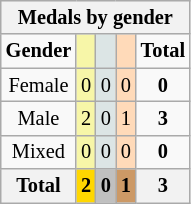<table class=wikitable style=font-size:85%>
<tr style="background:#efefef;">
<th colspan=7><strong>Medals by gender</strong></th>
</tr>
<tr align=center>
<td><strong>Gender</strong></td>
<td bgcolor=#f7f6a8></td>
<td bgcolor=#dce5e5></td>
<td bgcolor=#ffdab9></td>
<td><strong>Total</strong></td>
</tr>
<tr align=center>
<td>Female</td>
<td style="background:#F7F6A8;">0</td>
<td style="background:#DCE5E5;">0</td>
<td style="background:#FFDAB9;">0</td>
<td><strong>0</strong></td>
</tr>
<tr align=center>
<td>Male</td>
<td style="background:#F7F6A8;">2</td>
<td style="background:#DCE5E5;">0</td>
<td style="background:#FFDAB9;">1</td>
<td><strong>3</strong></td>
</tr>
<tr align=center>
<td>Mixed</td>
<td style="background:#F7F6A8;">0</td>
<td style="background:#DCE5E5;">0</td>
<td style="background:#FFDAB9;">0</td>
<td><strong>0</strong></td>
</tr>
<tr align=center>
<th><strong>Total</strong></th>
<th style="background:gold;"><strong>2</strong></th>
<th style="background:silver;"><strong>0</strong></th>
<th style="background:#c96;"><strong>1</strong></th>
<th><strong>3</strong></th>
</tr>
</table>
